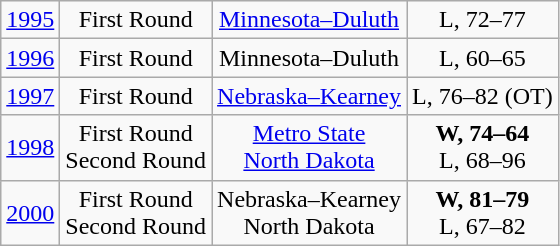<table class="wikitable">
<tr align="center">
<td><a href='#'>1995</a></td>
<td>First Round</td>
<td><a href='#'>Minnesota–Duluth</a></td>
<td>L, 72–77</td>
</tr>
<tr align="center">
<td><a href='#'>1996</a></td>
<td>First Round</td>
<td>Minnesota–Duluth</td>
<td>L, 60–65</td>
</tr>
<tr align="center">
<td><a href='#'>1997</a></td>
<td>First Round</td>
<td><a href='#'>Nebraska–Kearney</a></td>
<td>L, 76–82 (OT)</td>
</tr>
<tr align="center">
<td><a href='#'>1998</a></td>
<td>First Round<br>Second Round</td>
<td><a href='#'>Metro State</a><br><a href='#'>North Dakota</a></td>
<td><strong>W, 74–64</strong><br>L, 68–96</td>
</tr>
<tr align="center">
<td><a href='#'>2000</a></td>
<td>First Round<br>Second Round</td>
<td>Nebraska–Kearney<br>North Dakota</td>
<td><strong>W, 81–79</strong><br>L, 67–82</td>
</tr>
</table>
